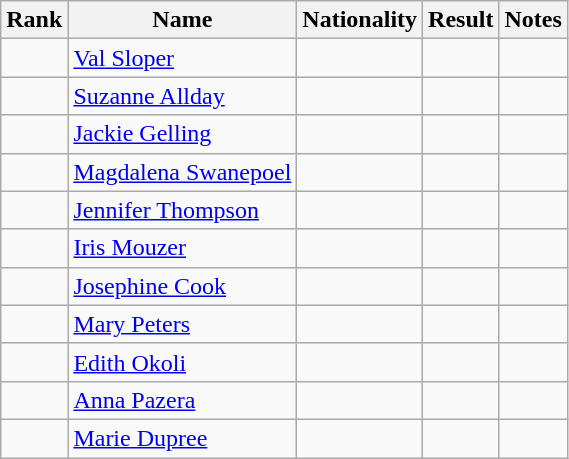<table class="wikitable sortable" style=" text-align:center">
<tr>
<th>Rank</th>
<th>Name</th>
<th>Nationality</th>
<th>Result</th>
<th>Notes</th>
</tr>
<tr>
<td></td>
<td align=left><a href='#'>Val Sloper</a></td>
<td align=left></td>
<td></td>
<td></td>
</tr>
<tr>
<td></td>
<td align=left><a href='#'>Suzanne Allday</a></td>
<td align=left></td>
<td></td>
<td></td>
</tr>
<tr>
<td></td>
<td align=left><a href='#'>Jackie Gelling</a></td>
<td align=left></td>
<td></td>
<td></td>
</tr>
<tr>
<td></td>
<td align=left><a href='#'>Magdalena Swanepoel</a></td>
<td align=left></td>
<td></td>
<td></td>
</tr>
<tr>
<td></td>
<td align=left><a href='#'>Jennifer Thompson</a></td>
<td align=left></td>
<td></td>
<td></td>
</tr>
<tr>
<td></td>
<td align=left><a href='#'>Iris Mouzer</a></td>
<td align=left></td>
<td></td>
<td></td>
</tr>
<tr>
<td></td>
<td align=left><a href='#'>Josephine Cook</a></td>
<td align=left></td>
<td></td>
<td></td>
</tr>
<tr>
<td></td>
<td align=left><a href='#'>Mary Peters</a></td>
<td align=left></td>
<td></td>
<td></td>
</tr>
<tr>
<td></td>
<td align=left><a href='#'>Edith Okoli</a></td>
<td align=left></td>
<td></td>
<td></td>
</tr>
<tr>
<td></td>
<td align=left><a href='#'>Anna Pazera</a></td>
<td align=left></td>
<td></td>
<td></td>
</tr>
<tr>
<td></td>
<td align=left><a href='#'>Marie Dupree</a></td>
<td align=left></td>
<td></td>
<td></td>
</tr>
</table>
